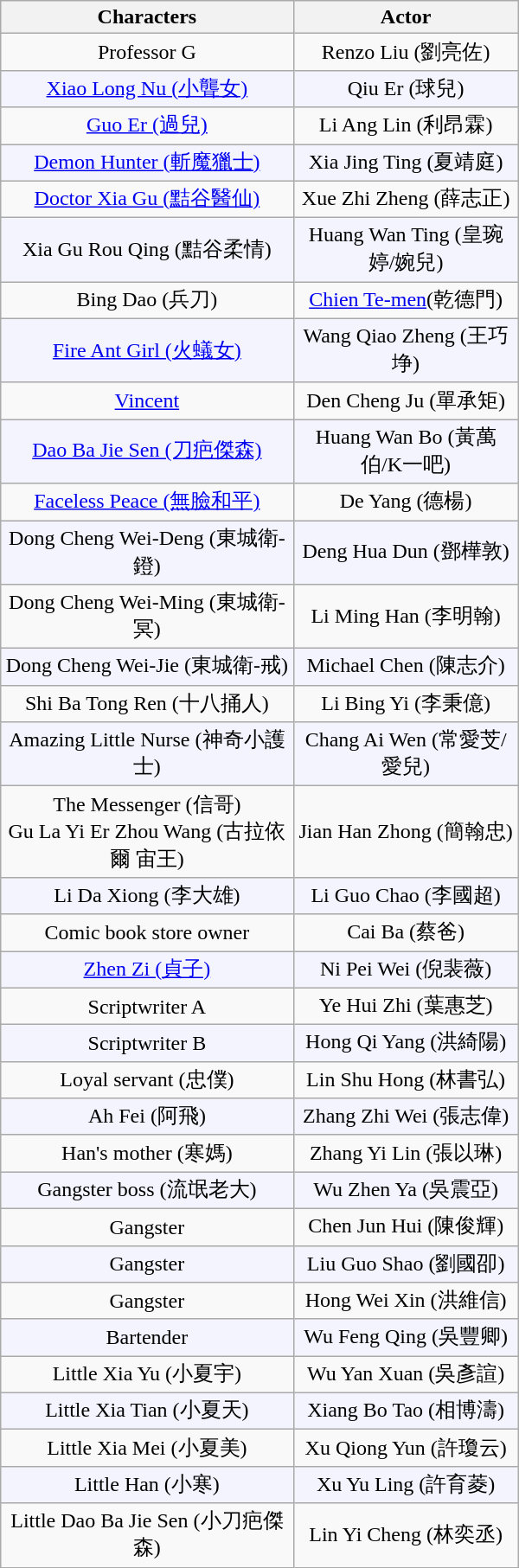<table class="wikitable" width="400px">
<tr>
<th>Characters</th>
<th>Actor</th>
</tr>
<tr align="center">
<td>Professor G</td>
<td>Renzo Liu (劉亮佐)</td>
</tr>
<tr bgcolor="#F3F4FD" align="center">
<td><a href='#'>Xiao Long Nu (小聾女)</a></td>
<td>Qiu Er (球兒)</td>
</tr>
<tr align="center">
<td><a href='#'>Guo Er (過兒)</a></td>
<td>Li Ang Lin (利昂霖)</td>
</tr>
<tr bgcolor="#F3F4FD" align="center">
<td><a href='#'>Demon Hunter (斬魔獵士)</a></td>
<td>Xia Jing Ting (夏靖庭)</td>
</tr>
<tr align="center">
<td><a href='#'>Doctor Xia Gu (黠谷醫仙)</a></td>
<td>Xue Zhi Zheng (薛志正)</td>
</tr>
<tr bgcolor="#F3F4FD" align="center">
<td>Xia Gu Rou Qing (黠谷柔情)</td>
<td>Huang Wan Ting (皇琬婷/婉兒)</td>
</tr>
<tr align="center">
<td>Bing Dao (兵刀)</td>
<td><a href='#'>Chien Te-men</a>(乾德門)</td>
</tr>
<tr bgcolor="#F3F4FD" align="center">
<td><a href='#'>Fire Ant Girl (火蟻女)</a></td>
<td>Wang Qiao Zheng (王巧埩)</td>
</tr>
<tr align="center">
<td><a href='#'>Vincent</a></td>
<td>Den Cheng Ju (單承矩)</td>
</tr>
<tr bgcolor="#F3F4FD" align="center">
<td><a href='#'>Dao Ba Jie Sen (刀疤傑森)</a></td>
<td>Huang Wan Bo (黃萬伯/K一吧)</td>
</tr>
<tr align="center">
<td><a href='#'>Faceless Peace (無臉和平)</a></td>
<td>De Yang (德楊)</td>
</tr>
<tr bgcolor="#F3F4FD" align="center">
<td>Dong Cheng Wei-Deng (東城衛-鐙)</td>
<td>Deng Hua Dun (鄧樺敦)</td>
</tr>
<tr align="center">
<td>Dong Cheng Wei-Ming (東城衛-冥)</td>
<td>Li Ming Han (李明翰)</td>
</tr>
<tr bgcolor="#F3F4FD" align="center">
<td>Dong Cheng Wei-Jie (東城衛-戒)</td>
<td>Michael Chen (陳志介)</td>
</tr>
<tr align="center">
<td>Shi Ba Tong Ren (十八捅人)</td>
<td>Li Bing Yi (李秉億)</td>
</tr>
<tr bgcolor="#F3F4FD" align="center">
<td>Amazing Little Nurse (神奇小護士)</td>
<td>Chang Ai Wen (常愛芠/愛兒)</td>
</tr>
<tr align="center">
<td>The Messenger (信哥)<br>Gu La Yi Er Zhou Wang (古拉依爾 宙王)</td>
<td>Jian Han Zhong (簡翰忠)</td>
</tr>
<tr bgcolor="#F3F4FD" align="center">
<td>Li Da Xiong (李大雄)</td>
<td>Li Guo Chao (李國超)</td>
</tr>
<tr align="center">
<td>Comic book store owner</td>
<td>Cai Ba (蔡爸)</td>
</tr>
<tr bgcolor="#F3F4FD" align="center">
<td><a href='#'>Zhen Zi (貞子)</a></td>
<td>Ni Pei Wei (倪裴薇)</td>
</tr>
<tr align="center">
<td>Scriptwriter A</td>
<td>Ye Hui Zhi (葉惠芝)</td>
</tr>
<tr align="center" bgcolor="#F3F4FD">
<td>Scriptwriter B</td>
<td>Hong Qi Yang (洪綺陽)</td>
</tr>
<tr align="center">
<td>Loyal servant (忠僕)</td>
<td>Lin Shu Hong (林書弘)</td>
</tr>
<tr align="center" bgcolor="#F3F4FD">
<td>Ah Fei (阿飛)</td>
<td>Zhang Zhi Wei (張志偉)</td>
</tr>
<tr align="center">
<td>Han's mother (寒媽)</td>
<td>Zhang Yi Lin (張以琳)</td>
</tr>
<tr align="center" bgcolor="#F3F4FD">
<td>Gangster boss (流氓老大)</td>
<td>Wu Zhen Ya (吳震亞)</td>
</tr>
<tr align="center">
<td>Gangster</td>
<td>Chen Jun Hui (陳俊輝)</td>
</tr>
<tr align="center" bgcolor="#F3F4FD">
<td>Gangster</td>
<td>Liu Guo Shao (劉國卲)</td>
</tr>
<tr align="center">
<td>Gangster</td>
<td>Hong Wei Xin (洪維信)</td>
</tr>
<tr align="center" bgcolor="#F3F4FD">
<td>Bartender</td>
<td>Wu Feng Qing (吳豐卿)</td>
</tr>
<tr align="center">
<td>Little Xia Yu (小夏宇)</td>
<td>Wu Yan Xuan (吳彥諠)</td>
</tr>
<tr align="center" bgcolor="#F3F4FD">
<td>Little Xia Tian (小夏天)</td>
<td>Xiang Bo Tao (相博濤)</td>
</tr>
<tr align="center">
<td>Little Xia Mei (小夏美)</td>
<td>Xu Qiong Yun (許瓊云)</td>
</tr>
<tr align="center" bgcolor="#F3F4FD">
<td>Little Han (小寒)</td>
<td>Xu Yu Ling (許育菱)</td>
</tr>
<tr align="center">
<td>Little Dao Ba Jie Sen (小刀疤傑森)</td>
<td>Lin Yi Cheng (林奕丞)</td>
</tr>
</table>
